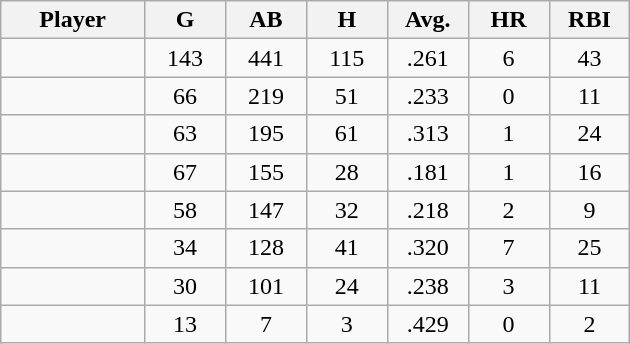<table class="wikitable sortable">
<tr>
<th bgcolor="#DDDDFF" width="16%">Player</th>
<th bgcolor="#DDDDFF" width="9%">G</th>
<th bgcolor="#DDDDFF" width="9%">AB</th>
<th bgcolor="#DDDDFF" width="9%">H</th>
<th bgcolor="#DDDDFF" width="9%">Avg.</th>
<th bgcolor="#DDDDFF" width="9%">HR</th>
<th bgcolor="#DDDDFF" width="9%">RBI</th>
</tr>
<tr align="center">
<td></td>
<td>143</td>
<td>441</td>
<td>115</td>
<td>.261</td>
<td>6</td>
<td>43</td>
</tr>
<tr align="center">
<td></td>
<td>66</td>
<td>219</td>
<td>51</td>
<td>.233</td>
<td>0</td>
<td>11</td>
</tr>
<tr align="center">
<td></td>
<td>63</td>
<td>195</td>
<td>61</td>
<td>.313</td>
<td>1</td>
<td>24</td>
</tr>
<tr align="center">
<td></td>
<td>67</td>
<td>155</td>
<td>28</td>
<td>.181</td>
<td>1</td>
<td>16</td>
</tr>
<tr align="center">
<td></td>
<td>58</td>
<td>147</td>
<td>32</td>
<td>.218</td>
<td>2</td>
<td>9</td>
</tr>
<tr align="center">
<td></td>
<td>34</td>
<td>128</td>
<td>41</td>
<td>.320</td>
<td>7</td>
<td>25</td>
</tr>
<tr align="center">
<td></td>
<td>30</td>
<td>101</td>
<td>24</td>
<td>.238</td>
<td>3</td>
<td>11</td>
</tr>
<tr align="center">
<td></td>
<td>13</td>
<td>7</td>
<td>3</td>
<td>.429</td>
<td>0</td>
<td>2</td>
</tr>
</table>
